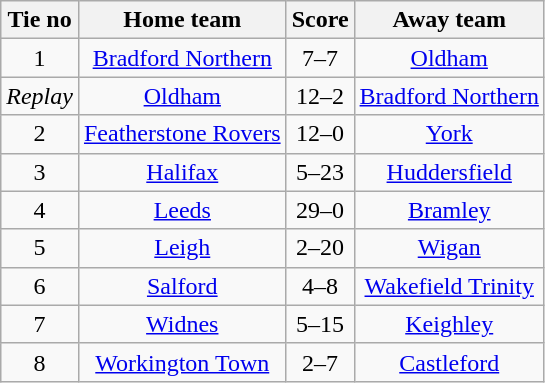<table class="wikitable" style="text-align:center">
<tr>
<th>Tie no</th>
<th>Home team</th>
<th>Score</th>
<th>Away team</th>
</tr>
<tr>
<td>1</td>
<td><a href='#'>Bradford Northern</a></td>
<td>7–7</td>
<td><a href='#'>Oldham</a></td>
</tr>
<tr>
<td><em>Replay</em></td>
<td><a href='#'>Oldham</a></td>
<td>12–2</td>
<td><a href='#'>Bradford Northern</a></td>
</tr>
<tr>
<td>2</td>
<td><a href='#'>Featherstone Rovers</a></td>
<td>12–0</td>
<td><a href='#'>York</a></td>
</tr>
<tr>
<td>3</td>
<td><a href='#'>Halifax</a></td>
<td>5–23</td>
<td><a href='#'>Huddersfield</a></td>
</tr>
<tr>
<td>4</td>
<td><a href='#'>Leeds</a></td>
<td>29–0</td>
<td><a href='#'>Bramley</a></td>
</tr>
<tr>
<td>5</td>
<td><a href='#'>Leigh</a></td>
<td>2–20</td>
<td><a href='#'>Wigan</a></td>
</tr>
<tr>
<td>6</td>
<td><a href='#'>Salford</a></td>
<td>4–8</td>
<td><a href='#'>Wakefield Trinity</a></td>
</tr>
<tr>
<td>7</td>
<td><a href='#'>Widnes</a></td>
<td>5–15</td>
<td><a href='#'>Keighley</a></td>
</tr>
<tr>
<td>8</td>
<td><a href='#'>Workington Town</a></td>
<td>2–7</td>
<td><a href='#'>Castleford</a></td>
</tr>
</table>
